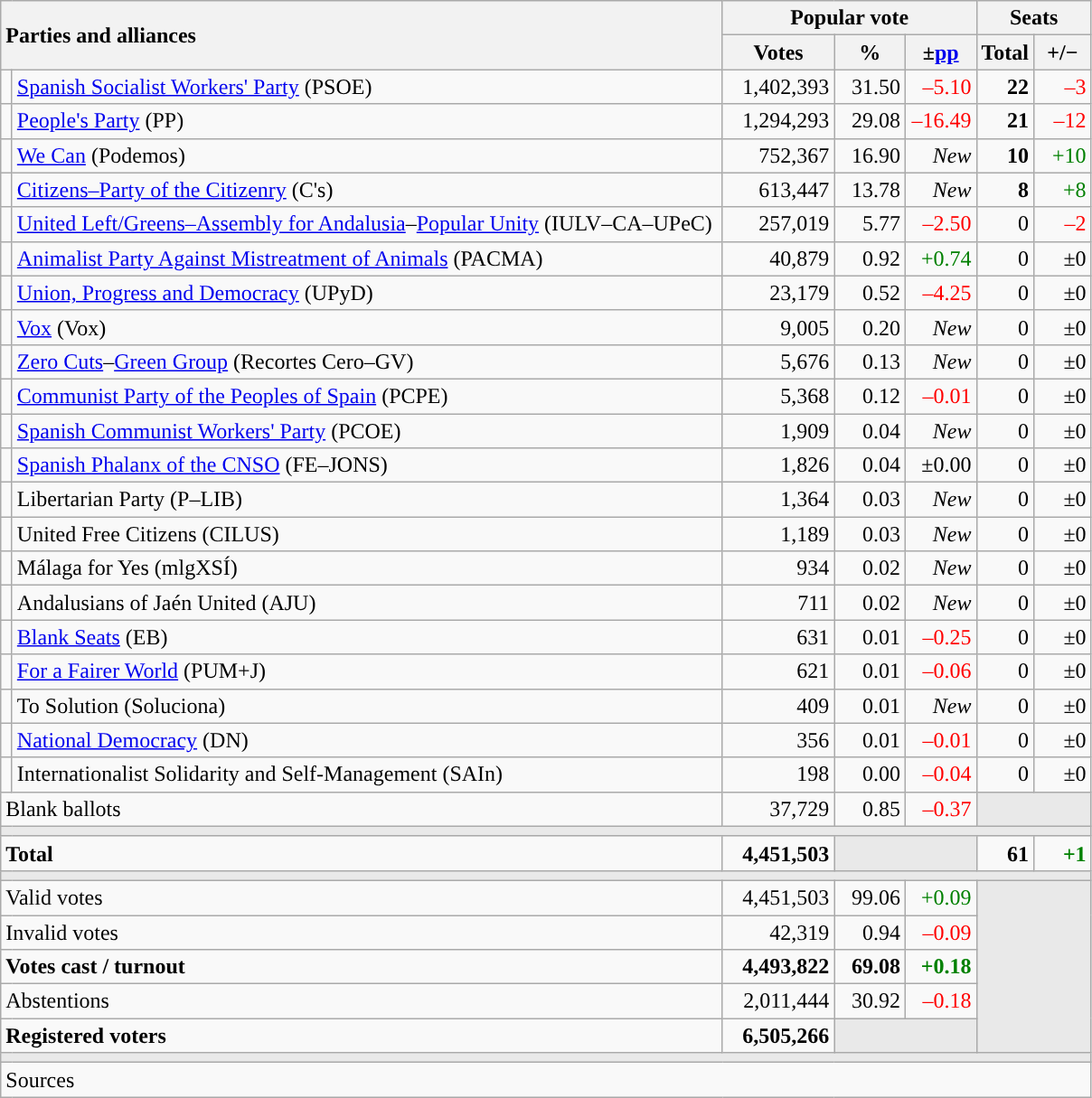<table class="wikitable" style="text-align:right;">
<tr>
<th style="text-align:left;" rowspan="2" colspan="2" width="525">Parties and alliances</th>
<th colspan="3">Popular vote</th>
<th colspan="2">Seats</th>
</tr>
<tr>
<th width="75">Votes</th>
<th width="45">%</th>
<th width="45">±<a href='#'>pp</a></th>
<th width="35">Total</th>
<th width="35">+/−</th>
</tr>
<tr>
<td width="1" style="color:inherit;background:"></td>
<td align="left"><a href='#'>Spanish Socialist Workers' Party</a> (PSOE)</td>
<td>1,402,393</td>
<td>31.50</td>
<td style="color:red;">–5.10</td>
<td><strong>22</strong></td>
<td style="color:red;">–3</td>
</tr>
<tr>
<td style="color:inherit;background:"></td>
<td align="left"><a href='#'>People's Party</a> (PP)</td>
<td>1,294,293</td>
<td>29.08</td>
<td style="color:red;">–16.49</td>
<td><strong>21</strong></td>
<td style="color:red;">–12</td>
</tr>
<tr>
<td style="color:inherit;background:"></td>
<td align="left"><a href='#'>We Can</a> (Podemos)</td>
<td>752,367</td>
<td>16.90</td>
<td><em>New</em></td>
<td><strong>10</strong></td>
<td style="color:green;">+10</td>
</tr>
<tr>
<td style="color:inherit;background:"></td>
<td align="left"><a href='#'>Citizens–Party of the Citizenry</a> (C's)</td>
<td>613,447</td>
<td>13.78</td>
<td><em>New</em></td>
<td><strong>8</strong></td>
<td style="color:green;">+8</td>
</tr>
<tr>
<td style="color:inherit;background:"></td>
<td align="left"><a href='#'>United Left/Greens–Assembly for Andalusia</a>–<a href='#'>Popular Unity</a> (IULV–CA–UPeC)</td>
<td>257,019</td>
<td>5.77</td>
<td style="color:red;">–2.50</td>
<td>0</td>
<td style="color:red;">–2</td>
</tr>
<tr>
<td style="color:inherit;background:"></td>
<td align="left"><a href='#'>Animalist Party Against Mistreatment of Animals</a> (PACMA)</td>
<td>40,879</td>
<td>0.92</td>
<td style="color:green;">+0.74</td>
<td>0</td>
<td>±0</td>
</tr>
<tr>
<td style="color:inherit;background:"></td>
<td align="left"><a href='#'>Union, Progress and Democracy</a> (UPyD)</td>
<td>23,179</td>
<td>0.52</td>
<td style="color:red;">–4.25</td>
<td>0</td>
<td>±0</td>
</tr>
<tr>
<td style="color:inherit;background:"></td>
<td align="left"><a href='#'>Vox</a> (Vox)</td>
<td>9,005</td>
<td>0.20</td>
<td><em>New</em></td>
<td>0</td>
<td>±0</td>
</tr>
<tr>
<td style="color:inherit;background:"></td>
<td align="left"><a href='#'>Zero Cuts</a>–<a href='#'>Green Group</a> (Recortes Cero–GV)</td>
<td>5,676</td>
<td>0.13</td>
<td><em>New</em></td>
<td>0</td>
<td>±0</td>
</tr>
<tr>
<td style="color:inherit;background:"></td>
<td align="left"><a href='#'>Communist Party of the Peoples of Spain</a> (PCPE)</td>
<td>5,368</td>
<td>0.12</td>
<td style="color:red;">–0.01</td>
<td>0</td>
<td>±0</td>
</tr>
<tr>
<td style="color:inherit;background:"></td>
<td align="left"><a href='#'>Spanish Communist Workers' Party</a> (PCOE)</td>
<td>1,909</td>
<td>0.04</td>
<td><em>New</em></td>
<td>0</td>
<td>±0</td>
</tr>
<tr>
<td style="color:inherit;background:"></td>
<td align="left"><a href='#'>Spanish Phalanx of the CNSO</a> (FE–JONS)</td>
<td>1,826</td>
<td>0.04</td>
<td>±0.00</td>
<td>0</td>
<td>±0</td>
</tr>
<tr>
<td style="color:inherit;background:"></td>
<td align="left">Libertarian Party (P–LIB)</td>
<td>1,364</td>
<td>0.03</td>
<td><em>New</em></td>
<td>0</td>
<td>±0</td>
</tr>
<tr>
<td style="color:inherit;background:"></td>
<td align="left">United Free Citizens (CILUS)</td>
<td>1,189</td>
<td>0.03</td>
<td><em>New</em></td>
<td>0</td>
<td>±0</td>
</tr>
<tr>
<td style="color:inherit;background:"></td>
<td align="left">Málaga for Yes (mlgXSÍ)</td>
<td>934</td>
<td>0.02</td>
<td><em>New</em></td>
<td>0</td>
<td>±0</td>
</tr>
<tr>
<td style="color:inherit;background:"></td>
<td align="left">Andalusians of Jaén United (AJU)</td>
<td>711</td>
<td>0.02</td>
<td><em>New</em></td>
<td>0</td>
<td>±0</td>
</tr>
<tr>
<td style="color:inherit;background:"></td>
<td align="left"><a href='#'>Blank Seats</a> (EB)</td>
<td>631</td>
<td>0.01</td>
<td style="color:red;">–0.25</td>
<td>0</td>
<td>±0</td>
</tr>
<tr>
<td style="color:inherit;background:"></td>
<td align="left"><a href='#'>For a Fairer World</a> (PUM+J)</td>
<td>621</td>
<td>0.01</td>
<td style="color:red;">–0.06</td>
<td>0</td>
<td>±0</td>
</tr>
<tr>
<td style="color:inherit;background:"></td>
<td align="left">To Solution (Soluciona)</td>
<td>409</td>
<td>0.01</td>
<td><em>New</em></td>
<td>0</td>
<td>±0</td>
</tr>
<tr>
<td style="color:inherit;background:"></td>
<td align="left"><a href='#'>National Democracy</a> (DN)</td>
<td>356</td>
<td>0.01</td>
<td style="color:red;">–0.01</td>
<td>0</td>
<td>±0</td>
</tr>
<tr>
<td style="color:inherit;background:"></td>
<td align="left">Internationalist Solidarity and Self-Management (SAIn)</td>
<td>198</td>
<td>0.00</td>
<td style="color:red;">–0.04</td>
<td>0</td>
<td>±0</td>
</tr>
<tr>
<td align="left" colspan="2">Blank ballots</td>
<td>37,729</td>
<td>0.85</td>
<td style="color:red;">–0.37</td>
<td bgcolor="#E9E9E9" colspan="2"></td>
</tr>
<tr>
<td colspan="7" bgcolor="#E9E9E9"></td>
</tr>
<tr style="font-weight:bold;">
<td align="left" colspan="2">Total</td>
<td>4,451,503</td>
<td bgcolor="#E9E9E9" colspan="2"></td>
<td>61</td>
<td style="color:green;">+1</td>
</tr>
<tr>
<td colspan="7" bgcolor="#E9E9E9"></td>
</tr>
<tr>
<td align="left" colspan="2">Valid votes</td>
<td>4,451,503</td>
<td>99.06</td>
<td style="color:green;">+0.09</td>
<td bgcolor="#E9E9E9" colspan="2" rowspan="5"></td>
</tr>
<tr>
<td align="left" colspan="2">Invalid votes</td>
<td>42,319</td>
<td>0.94</td>
<td style="color:red;">–0.09</td>
</tr>
<tr style="font-weight:bold;">
<td align="left" colspan="2">Votes cast / turnout</td>
<td>4,493,822</td>
<td>69.08</td>
<td style="color:green;">+0.18</td>
</tr>
<tr>
<td align="left" colspan="2">Abstentions</td>
<td>2,011,444</td>
<td>30.92</td>
<td style="color:red;">–0.18</td>
</tr>
<tr style="font-weight:bold;">
<td align="left" colspan="2">Registered voters</td>
<td>6,505,266</td>
<td bgcolor="#E9E9E9" colspan="2"></td>
</tr>
<tr>
<td colspan="7" bgcolor="#E9E9E9"></td>
</tr>
<tr>
<td align="left" colspan="7">Sources</td>
</tr>
</table>
